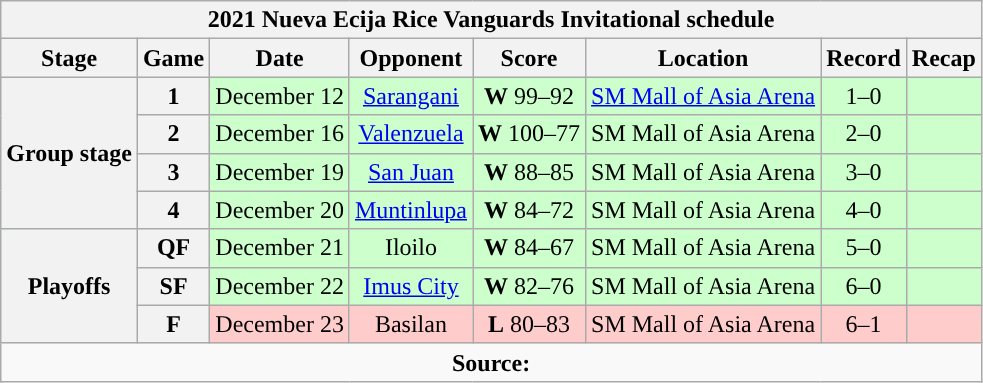<table class="wikitable" style="text-align:center">
<tr>
<th colspan=8>2021 Nueva Ecija Rice Vanguards Invitational schedule</th>
</tr>
<tr>
<th>Stage</th>
<th>Game</th>
<th>Date</th>
<th>Opponent</th>
<th>Score</th>
<th>Location</th>
<th>Record</th>
<th>Recap<br></th>
</tr>
<tr style="background:#cfc">
<th rowspan=4>Group stage</th>
<th>1</th>
<td>December 12</td>
<td><a href='#'>Sarangani</a></td>
<td><strong>W</strong> 99–92</td>
<td><a href='#'>SM Mall of Asia Arena</a></td>
<td>1–0</td>
<td></td>
</tr>
<tr style="background:#cfc">
<th>2</th>
<td>December 16</td>
<td><a href='#'>Valenzuela</a></td>
<td><strong>W</strong> 100–77</td>
<td>SM Mall of Asia Arena</td>
<td>2–0</td>
<td></td>
</tr>
<tr style="background:#cfc">
<th>3</th>
<td>December 19</td>
<td><a href='#'>San Juan</a></td>
<td><strong>W</strong> 88–85</td>
<td>SM Mall of Asia Arena</td>
<td>3–0</td>
<td></td>
</tr>
<tr style="background:#cfc">
<th>4</th>
<td>December 20</td>
<td><a href='#'>Muntinlupa</a></td>
<td><strong>W</strong> 84–72</td>
<td>SM Mall of Asia Arena</td>
<td>4–0</td>
<td><br></td>
</tr>
<tr style="background:#cfc">
<th rowspan=3>Playoffs</th>
<th>QF</th>
<td>December 21</td>
<td>Iloilo</td>
<td><strong>W</strong> 84–67</td>
<td>SM Mall of Asia Arena</td>
<td>5–0</td>
<td></td>
</tr>
<tr style="background:#cfc">
<th>SF</th>
<td>December 22</td>
<td><a href='#'>Imus City</a></td>
<td><strong>W</strong> 82–76</td>
<td>SM Mall of Asia Arena</td>
<td>6–0</td>
<td></td>
</tr>
<tr style="background:#fcc">
<th>F</th>
<td>December 23</td>
<td>Basilan</td>
<td><strong>L</strong> 80–83</td>
<td>SM Mall of Asia Arena</td>
<td>6–1</td>
<td></td>
</tr>
<tr>
<td colspan=8 align=center><strong>Source: </strong></td>
</tr>
</table>
